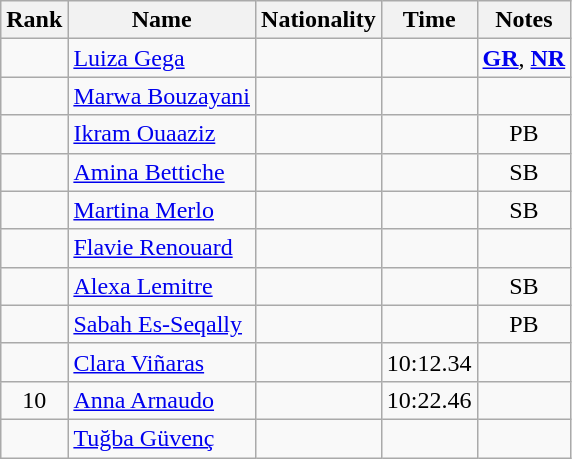<table class="wikitable sortable" style="text-align:center">
<tr>
<th>Rank</th>
<th>Name</th>
<th>Nationality</th>
<th>Time</th>
<th>Notes</th>
</tr>
<tr>
<td></td>
<td align=left><a href='#'>Luiza Gega</a></td>
<td align=left></td>
<td></td>
<td><strong><a href='#'>GR</a></strong>, <strong><a href='#'>NR</a></strong></td>
</tr>
<tr>
<td></td>
<td align=left><a href='#'>Marwa Bouzayani</a></td>
<td align=left></td>
<td></td>
<td></td>
</tr>
<tr>
<td></td>
<td align=left><a href='#'>Ikram Ouaaziz</a></td>
<td align=left></td>
<td></td>
<td>PB</td>
</tr>
<tr>
<td></td>
<td align=left><a href='#'>Amina Bettiche</a></td>
<td align=left></td>
<td></td>
<td>SB</td>
</tr>
<tr>
<td></td>
<td align=left><a href='#'>Martina Merlo</a></td>
<td align=left></td>
<td></td>
<td>SB</td>
</tr>
<tr>
<td></td>
<td align=left><a href='#'>Flavie Renouard</a></td>
<td align=left></td>
<td></td>
<td></td>
</tr>
<tr>
<td></td>
<td align=left><a href='#'>Alexa Lemitre</a></td>
<td align=left></td>
<td></td>
<td>SB</td>
</tr>
<tr>
<td></td>
<td align=left><a href='#'>Sabah Es-Seqally</a></td>
<td align=left></td>
<td></td>
<td>PB</td>
</tr>
<tr>
<td></td>
<td align=left><a href='#'>Clara Viñaras</a></td>
<td align=left></td>
<td>10:12.34</td>
<td></td>
</tr>
<tr>
<td>10</td>
<td align=left><a href='#'>Anna Arnaudo</a></td>
<td align=left></td>
<td>10:22.46</td>
<td></td>
</tr>
<tr>
<td></td>
<td align=left><a href='#'>Tuğba Güvenç</a></td>
<td align=left></td>
<td></td>
<td></td>
</tr>
</table>
